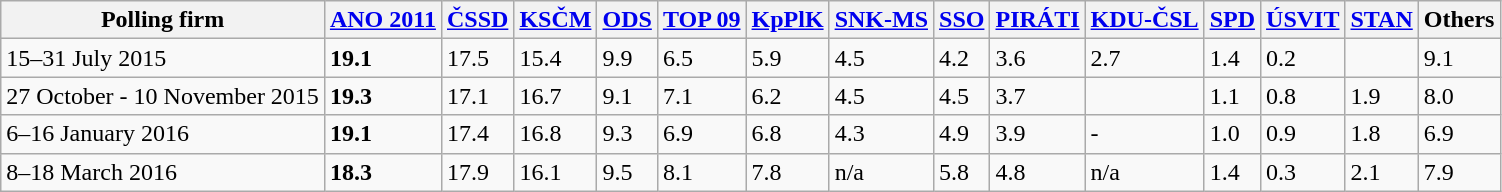<table class="wikitable">
<tr>
<th>Polling firm</th>
<th><a href='#'>ANO 2011</a></th>
<th><a href='#'>ČSSD</a></th>
<th><a href='#'>KSČM</a></th>
<th><a href='#'>ODS</a></th>
<th><a href='#'>TOP 09</a></th>
<th><a href='#'>KpPlK</a></th>
<th><a href='#'>SNK-MS</a></th>
<th><a href='#'>SSO</a></th>
<th><a href='#'>PIRÁTI</a></th>
<th><a href='#'>KDU-ČSL</a></th>
<th><a href='#'>SPD</a></th>
<th><a href='#'>ÚSVIT</a></th>
<th><a href='#'>STAN</a></th>
<th>Others</th>
</tr>
<tr>
<td> 15–31 July 2015</td>
<td><strong>19.1</strong></td>
<td>17.5</td>
<td>15.4</td>
<td>9.9</td>
<td>6.5</td>
<td>5.9</td>
<td>4.5</td>
<td>4.2</td>
<td>3.6</td>
<td>2.7</td>
<td>1.4</td>
<td>0.2</td>
<td></td>
<td>9.1</td>
</tr>
<tr>
<td> 27  October - 10 November 2015</td>
<td><strong>19.3</strong></td>
<td>17.1</td>
<td>16.7</td>
<td>9.1</td>
<td>7.1</td>
<td>6.2</td>
<td>4.5</td>
<td>4.5</td>
<td>3.7</td>
<td></td>
<td>1.1</td>
<td>0.8</td>
<td>1.9</td>
<td>8.0</td>
</tr>
<tr>
<td> 6–16 January 2016</td>
<td><strong>19.1</strong></td>
<td>17.4</td>
<td>16.8</td>
<td>9.3</td>
<td>6.9</td>
<td>6.8</td>
<td>4.3</td>
<td>4.9</td>
<td>3.9</td>
<td>-</td>
<td>1.0</td>
<td>0.9</td>
<td>1.8</td>
<td>6.9</td>
</tr>
<tr>
<td> 8–18 March 2016</td>
<td><strong>18.3</strong></td>
<td>17.9</td>
<td>16.1</td>
<td>9.5</td>
<td>8.1</td>
<td>7.8</td>
<td>n/a</td>
<td>5.8</td>
<td>4.8</td>
<td>n/a</td>
<td>1.4</td>
<td>0.3</td>
<td>2.1</td>
<td>7.9</td>
</tr>
</table>
